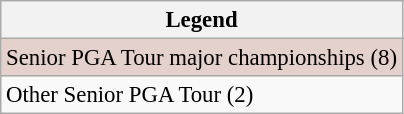<table class="wikitable" style="font-size:95%;">
<tr>
<th>Legend</th>
</tr>
<tr style="background:#e5d1cb;">
<td>Senior PGA Tour major championships (8)</td>
</tr>
<tr>
<td>Other Senior PGA Tour (2)</td>
</tr>
</table>
